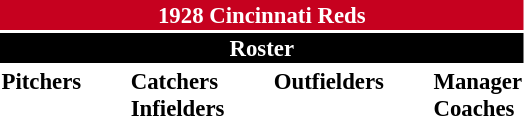<table class="toccolours" style="font-size: 95%;">
<tr>
<th colspan="10" style="background-color: #c6011f; color: white; text-align: center;">1928 Cincinnati Reds</th>
</tr>
<tr>
<td colspan="10" style="background-color: black; color: white; text-align: center;"><strong>Roster</strong></td>
</tr>
<tr>
<td valign="top"><strong>Pitchers</strong><br>











</td>
<td width="25px"></td>
<td valign="top"><strong>Catchers</strong><br>


<strong>Infielders</strong>






</td>
<td width="25px"></td>
<td valign="top"><strong>Outfielders</strong><br>




</td>
<td width="25px"></td>
<td valign="top"><strong>Manager</strong><br>
<strong>Coaches</strong>


</td>
</tr>
</table>
